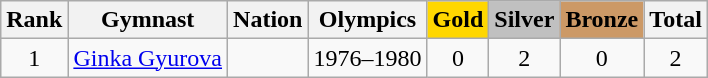<table class="wikitable sortable" style="text-align:center">
<tr>
<th>Rank</th>
<th>Gymnast</th>
<th>Nation</th>
<th>Olympics</th>
<th style="background-color:gold">Gold</th>
<th style="background-color:silver">Silver</th>
<th style="background-color:#cc9966">Bronze</th>
<th>Total</th>
</tr>
<tr>
<td>1</td>
<td align=left data-sort-value="Gyurova, Ginka"><a href='#'>Ginka Gyurova</a></td>
<td align=left></td>
<td>1976–1980</td>
<td>0</td>
<td>2</td>
<td>0</td>
<td>2</td>
</tr>
</table>
